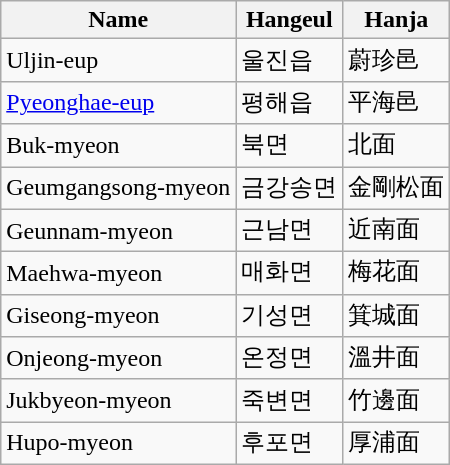<table class="wikitable sortable">
<tr>
<th>Name</th>
<th>Hangeul</th>
<th>Hanja</th>
</tr>
<tr>
<td>Uljin-eup</td>
<td>울진읍</td>
<td>蔚珍邑</td>
</tr>
<tr>
<td><a href='#'>Pyeonghae-eup</a></td>
<td>평해읍</td>
<td>平海邑</td>
</tr>
<tr>
<td>Buk-myeon</td>
<td>북면</td>
<td>北面</td>
</tr>
<tr>
<td>Geumgangsong-myeon</td>
<td>금강송면</td>
<td>金剛松面</td>
</tr>
<tr>
<td>Geunnam-myeon</td>
<td>근남면</td>
<td>近南面</td>
</tr>
<tr>
<td>Maehwa-myeon</td>
<td>매화면</td>
<td>梅花面</td>
</tr>
<tr>
<td>Giseong-myeon</td>
<td>기성면</td>
<td>箕城面</td>
</tr>
<tr>
<td>Onjeong-myeon</td>
<td>온정면</td>
<td>溫井面</td>
</tr>
<tr>
<td>Jukbyeon-myeon</td>
<td>죽변면</td>
<td>竹邊面</td>
</tr>
<tr>
<td>Hupo-myeon</td>
<td>후포면</td>
<td>厚浦面</td>
</tr>
</table>
